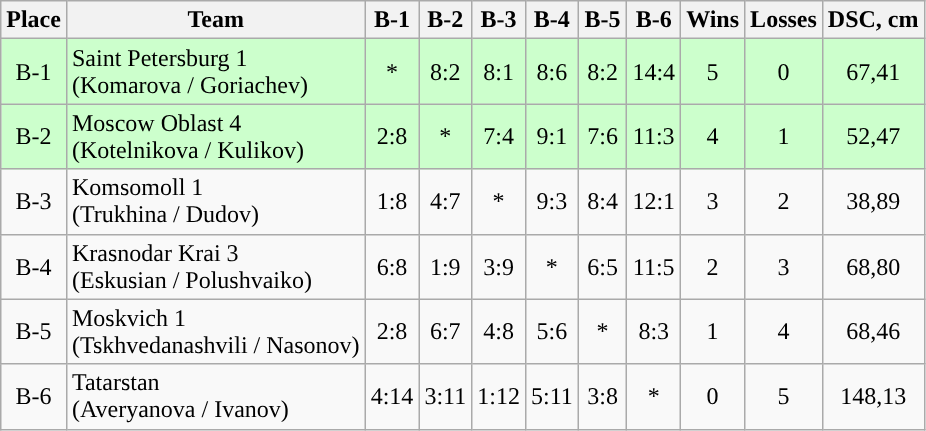<table class="wikitable" style="text-align:center;">
<tr>
<th>Place</th>
<th>Team</th>
<th width="25">B-1</th>
<th width="25">B-2</th>
<th width="25">B-3</th>
<th width="25">B-4</th>
<th width="25">B-5</th>
<th width="25">B-6</th>
<th width="20">Wins</th>
<th width="20">Losses</th>
<th>DSC, cm</th>
</tr>
<tr bgcolor=#cfc>
<td>B-1</td>
<td align=left>Saint Petersburg 1<br>(Komarova / Goriachev)</td>
<td>*</td>
<td>8:2</td>
<td>8:1</td>
<td>8:6</td>
<td>8:2</td>
<td>14:4</td>
<td>5</td>
<td>0</td>
<td>67,41</td>
</tr>
<tr bgcolor=#cfc>
<td>B-2</td>
<td align=left>Moscow Oblast 4<br>(Kotelnikova / Kulikov)</td>
<td>2:8</td>
<td>*</td>
<td>7:4</td>
<td>9:1</td>
<td>7:6</td>
<td>11:3</td>
<td>4</td>
<td>1</td>
<td>52,47</td>
</tr>
<tr>
<td>B-3</td>
<td align=left>Komsomoll 1<br>(Trukhina / Dudov)</td>
<td>1:8</td>
<td>4:7</td>
<td>*</td>
<td>9:3</td>
<td>8:4</td>
<td>12:1</td>
<td>3</td>
<td>2</td>
<td>38,89</td>
</tr>
<tr>
<td>B-4</td>
<td align=left>Krasnodar Krai 3<br>(Eskusian / Polushvaiko)</td>
<td>6:8</td>
<td>1:9</td>
<td>3:9</td>
<td>*</td>
<td>6:5</td>
<td>11:5</td>
<td>2</td>
<td>3</td>
<td>68,80</td>
</tr>
<tr>
<td>B-5</td>
<td align=left>Moskvich 1<br>(Tskhvedanashvili / Nasonov)</td>
<td>2:8</td>
<td>6:7</td>
<td>4:8</td>
<td>5:6</td>
<td>*</td>
<td>8:3</td>
<td>1</td>
<td>4</td>
<td>68,46</td>
</tr>
<tr>
<td>B-6</td>
<td align=left>Tatarstan<br>(Averyanova / Ivanov)</td>
<td>4:14</td>
<td>3:11</td>
<td>1:12</td>
<td>5:11</td>
<td>3:8</td>
<td>*</td>
<td>0</td>
<td>5</td>
<td>148,13</td>
</tr>
</table>
